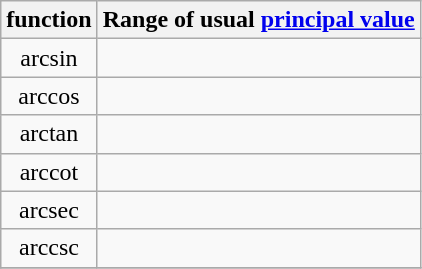<table class="wikitable" style="text-align:center">
<tr>
<th>function</th>
<th>Range of usual <a href='#'>principal value</a></th>
</tr>
<tr>
<td>arcsin</td>
<td></td>
</tr>
<tr>
<td>arccos</td>
<td></td>
</tr>
<tr>
<td>arctan</td>
<td></td>
</tr>
<tr>
<td>arccot</td>
<td></td>
</tr>
<tr>
<td>arcsec</td>
<td></td>
</tr>
<tr>
<td>arccsc</td>
<td></td>
</tr>
<tr>
</tr>
</table>
